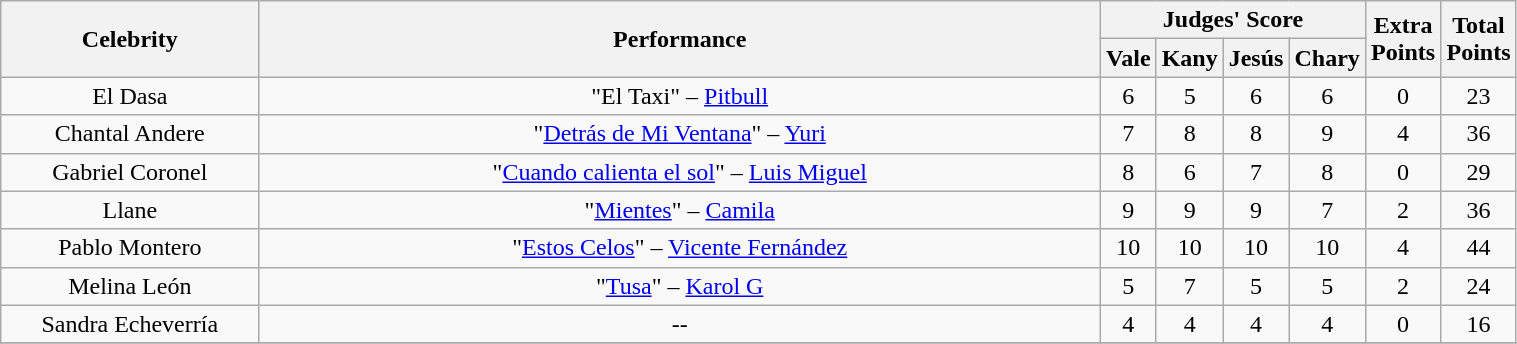<table class="wikitable" style="text-align:center; width:80%;">
<tr>
<th rowspan="2" style="width:20%;">Celebrity</th>
<th rowspan="2" style="width:70%;">Performance</th>
<th colspan="4" style="width:5%;">Judges' Score</th>
<th rowspan="2" style="width:15%;">Extra Points</th>
<th rowspan="2" style="width:15%;">Total Points</th>
</tr>
<tr>
<th>Vale</th>
<th>Kany</th>
<th>Jesús</th>
<th>Chary</th>
</tr>
<tr>
<td>El Dasa</td>
<td>"El Taxi" – <a href='#'>Pitbull</a></td>
<td>6</td>
<td>5</td>
<td>6</td>
<td>6</td>
<td>0</td>
<td>23</td>
</tr>
<tr>
<td>Chantal Andere</td>
<td>"<a href='#'>Detrás de Mi Ventana</a>" – <a href='#'>Yuri</a></td>
<td>7</td>
<td>8</td>
<td>8</td>
<td>9</td>
<td>4</td>
<td>36</td>
</tr>
<tr>
<td>Gabriel Coronel</td>
<td>"<a href='#'>Cuando calienta el sol</a>" – <a href='#'>Luis Miguel</a></td>
<td>8</td>
<td>6</td>
<td>7</td>
<td>8</td>
<td>0</td>
<td>29</td>
</tr>
<tr>
<td>Llane</td>
<td>"<a href='#'>Mientes</a>" – <a href='#'>Camila</a></td>
<td>9</td>
<td>9</td>
<td>9</td>
<td>7</td>
<td>2</td>
<td>36</td>
</tr>
<tr>
<td>Pablo Montero</td>
<td>"<a href='#'>Estos Celos</a>" – <a href='#'>Vicente Fernández</a></td>
<td>10</td>
<td>10</td>
<td>10</td>
<td>10</td>
<td>4</td>
<td><span>44</span></td>
</tr>
<tr>
<td>Melina León</td>
<td>"<a href='#'>Tusa</a>" – <a href='#'>Karol G</a></td>
<td>5</td>
<td>7</td>
<td>5</td>
<td>5</td>
<td>2</td>
<td>24</td>
</tr>
<tr>
<td>Sandra Echeverría</td>
<td>--</td>
<td>4</td>
<td>4</td>
<td>4</td>
<td>4</td>
<td>0</td>
<td><span>16</span></td>
</tr>
<tr>
</tr>
</table>
